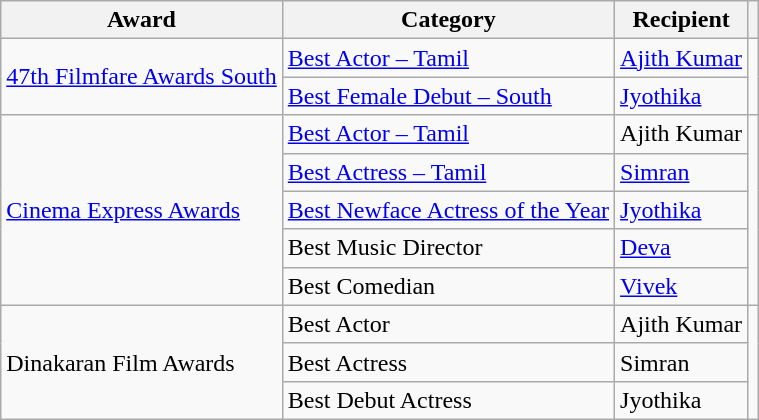<table class="wikitable">
<tr>
<th>Award</th>
<th>Category</th>
<th>Recipient</th>
<th></th>
</tr>
<tr>
<td rowspan="2"><a href='#'>47th Filmfare Awards South</a></td>
<td><a href='#'>Best Actor – Tamil</a></td>
<td><a href='#'>Ajith Kumar</a></td>
<td rowspan="2" style="text-align:center;"><br></td>
</tr>
<tr>
<td><a href='#'>Best Female Debut – South</a></td>
<td><a href='#'>Jyothika</a></td>
</tr>
<tr>
<td rowspan="5"><a href='#'>Cinema Express Awards</a></td>
<td><a href='#'>Best Actor – Tamil</a></td>
<td>Ajith Kumar</td>
<td rowspan="5" style="text-align:center;"></td>
</tr>
<tr>
<td><a href='#'>Best Actress – Tamil</a></td>
<td><a href='#'>Simran</a></td>
</tr>
<tr>
<td><a href='#'>Best Newface Actress of the Year</a></td>
<td><a href='#'>Jyothika</a></td>
</tr>
<tr>
<td>Best Music Director</td>
<td><a href='#'>Deva</a></td>
</tr>
<tr>
<td>Best Comedian</td>
<td><a href='#'>Vivek</a></td>
</tr>
<tr>
<td rowspan="3">Dinakaran Film Awards</td>
<td>Best Actor</td>
<td>Ajith Kumar</td>
<td rowspan="3" style="text-align:center;"></td>
</tr>
<tr>
<td>Best Actress</td>
<td>Simran</td>
</tr>
<tr>
<td>Best Debut Actress</td>
<td>Jyothika</td>
</tr>
</table>
